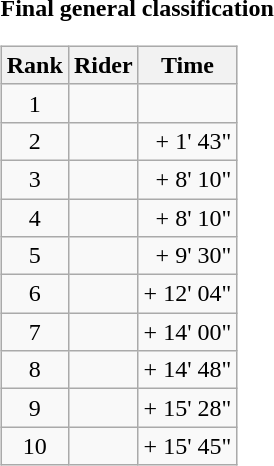<table>
<tr>
<td><strong>Final general classification</strong><br><table class="wikitable">
<tr>
<th scope="col">Rank</th>
<th scope="col">Rider</th>
<th scope="col">Time</th>
</tr>
<tr>
<td style="text-align:center;">1</td>
<td></td>
<td style="text-align:right;"></td>
</tr>
<tr>
<td style="text-align:center;">2</td>
<td></td>
<td style="text-align:right;">+ 1' 43"</td>
</tr>
<tr>
<td style="text-align:center;">3</td>
<td></td>
<td style="text-align:right;">+ 8' 10"</td>
</tr>
<tr>
<td style="text-align:center;">4</td>
<td></td>
<td style="text-align:right;">+ 8' 10"</td>
</tr>
<tr>
<td style="text-align:center;">5</td>
<td></td>
<td style="text-align:right;">+ 9' 30"</td>
</tr>
<tr>
<td style="text-align:center;">6</td>
<td></td>
<td style="text-align:right;">+ 12' 04"</td>
</tr>
<tr>
<td style="text-align:center;">7</td>
<td></td>
<td style="text-align:right;">+ 14' 00"</td>
</tr>
<tr>
<td style="text-align:center;">8</td>
<td></td>
<td style="text-align:right;">+ 14' 48"</td>
</tr>
<tr>
<td style="text-align:center;">9</td>
<td></td>
<td style="text-align:right;">+ 15' 28"</td>
</tr>
<tr>
<td style="text-align:center;">10</td>
<td></td>
<td style="text-align:right;">+ 15' 45"</td>
</tr>
</table>
</td>
</tr>
</table>
